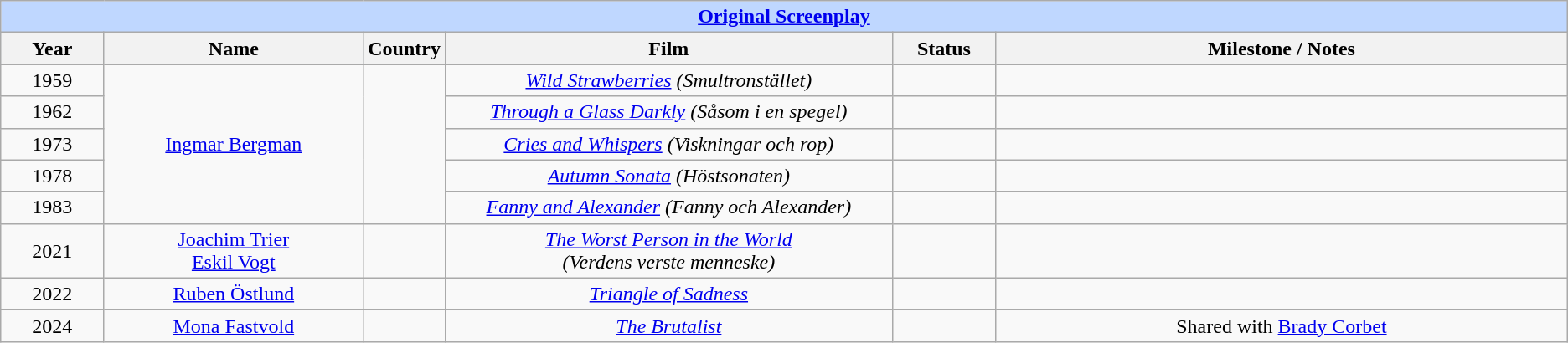<table class="wikitable" style="text-align: center">
<tr ---- bgcolor="#bfd7ff">
<td colspan=6 align=center><strong><a href='#'>Original Screenplay</a></strong></td>
</tr>
<tr ---- bgcolor="#ebf5ff">
<th width="75">Year</th>
<th width="200">Name</th>
<th width="50">Country</th>
<th width="350">Film</th>
<th width="75">Status</th>
<th width="450">Milestone / Notes</th>
</tr>
<tr>
<td style="text-align: center">1959</td>
<td rowspan=5 style="text-align: center"><a href='#'>Ingmar Bergman</a></td>
<td style="text-align: center" rowspan="5"></td>
<td><em><a href='#'>Wild Strawberries</a> (Smultronstället)</em></td>
<td></td>
<td></td>
</tr>
<tr>
<td style="text-align: center">1962</td>
<td><em><a href='#'>Through a Glass Darkly</a> (Såsom i en spegel)</em></td>
<td></td>
<td></td>
</tr>
<tr>
<td style="text-align: center">1973</td>
<td><em><a href='#'>Cries and Whispers</a> (Viskningar och rop)</em></td>
<td></td>
<td></td>
</tr>
<tr>
<td style="text-align: center">1978</td>
<td><em><a href='#'>Autumn Sonata</a> (Höstsonaten)</em></td>
<td></td>
<td></td>
</tr>
<tr>
<td style="text-align: center">1983</td>
<td><em><a href='#'>Fanny and Alexander</a> (Fanny och Alexander)</em></td>
<td></td>
<td></td>
</tr>
<tr>
<td style="text-align: center">2021</td>
<td rowspan=1 style="text-align: center"><a href='#'>Joachim Trier</a><br><a href='#'>Eskil Vogt</a></td>
<td style="text-align: center" rowspan="1"></td>
<td><em><a href='#'>The Worst Person in the World</a><br>(Verdens verste menneske)</em></td>
<td></td>
<td></td>
</tr>
<tr>
<td style="text-align: center">2022</td>
<td rowspan=1 style="text-align: center"><a href='#'>Ruben Östlund</a></td>
<td style="text-align: center" rowspan="1"></td>
<td><em><a href='#'>Triangle of Sadness</a></em></td>
<td></td>
<td></td>
</tr>
<tr>
<td style="text-align: center">2024</td>
<td rowspan=1 style="text-align: center"><a href='#'>Mona Fastvold</a></td>
<td style="text-align: center" rowspan="1"></td>
<td><em><a href='#'>The Brutalist</a></em></td>
<td></td>
<td>Shared with <a href='#'>Brady Corbet</a></td>
</tr>
</table>
